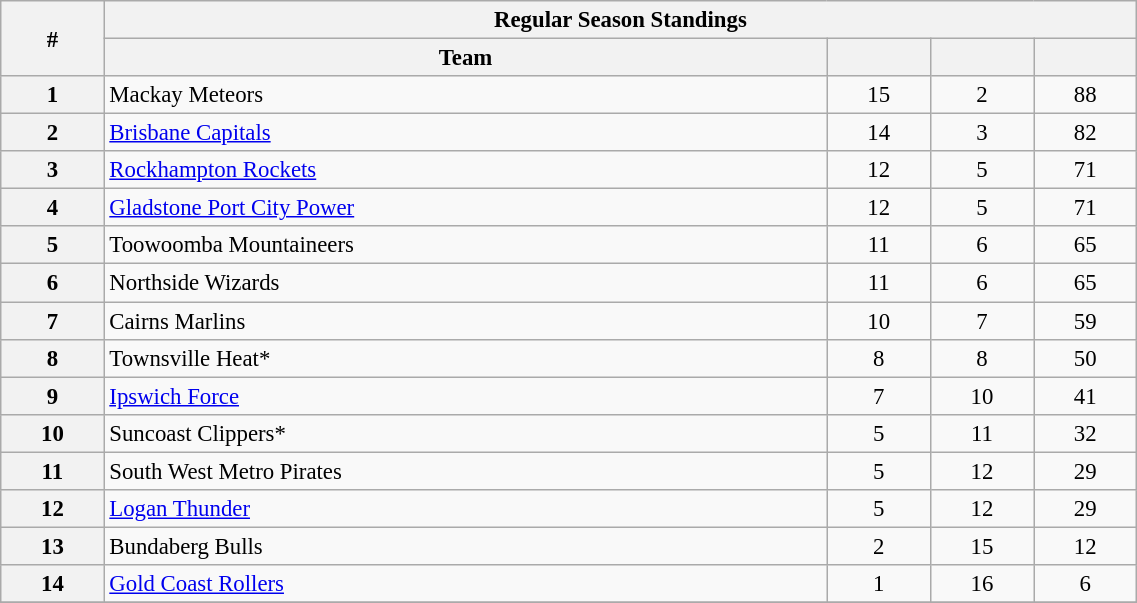<table class="wikitable" width="60%" style="font-size:95%; text-align:center">
<tr>
<th width="5%" rowspan=2>#</th>
<th colspan="5" align="center"><strong>Regular Season Standings</strong></th>
</tr>
<tr>
<th width="35%">Team</th>
<th width="5%"></th>
<th width="5%"></th>
<th width="5%"></th>
</tr>
<tr>
<th>1</th>
<td align=left>Mackay Meteors</td>
<td>15</td>
<td>2</td>
<td>88</td>
</tr>
<tr>
<th>2</th>
<td align=left><a href='#'>Brisbane Capitals</a></td>
<td>14</td>
<td>3</td>
<td>82</td>
</tr>
<tr>
<th>3</th>
<td align=left><a href='#'>Rockhampton Rockets</a></td>
<td>12</td>
<td>5</td>
<td>71</td>
</tr>
<tr>
<th>4</th>
<td align=left><a href='#'>Gladstone Port City Power</a></td>
<td>12</td>
<td>5</td>
<td>71</td>
</tr>
<tr>
<th>5</th>
<td align=left>Toowoomba Mountaineers</td>
<td>11</td>
<td>6</td>
<td>65</td>
</tr>
<tr>
<th>6</th>
<td align=left>Northside Wizards</td>
<td>11</td>
<td>6</td>
<td>65</td>
</tr>
<tr>
<th>7</th>
<td align=left>Cairns Marlins</td>
<td>10</td>
<td>7</td>
<td>59</td>
</tr>
<tr>
<th>8</th>
<td align=left>Townsville Heat*</td>
<td>8</td>
<td>8</td>
<td>50</td>
</tr>
<tr>
<th>9</th>
<td align=left><a href='#'>Ipswich Force</a></td>
<td>7</td>
<td>10</td>
<td>41</td>
</tr>
<tr>
<th>10</th>
<td align=left>Suncoast Clippers*</td>
<td>5</td>
<td>11</td>
<td>32</td>
</tr>
<tr>
<th>11</th>
<td align=left>South West Metro Pirates</td>
<td>5</td>
<td>12</td>
<td>29</td>
</tr>
<tr>
<th>12</th>
<td align=left><a href='#'>Logan Thunder</a></td>
<td>5</td>
<td>12</td>
<td>29</td>
</tr>
<tr>
<th>13</th>
<td align=left>Bundaberg Bulls</td>
<td>2</td>
<td>15</td>
<td>12</td>
</tr>
<tr>
<th>14</th>
<td align=left><a href='#'>Gold Coast Rollers</a></td>
<td>1</td>
<td>16</td>
<td>6</td>
</tr>
<tr>
</tr>
</table>
